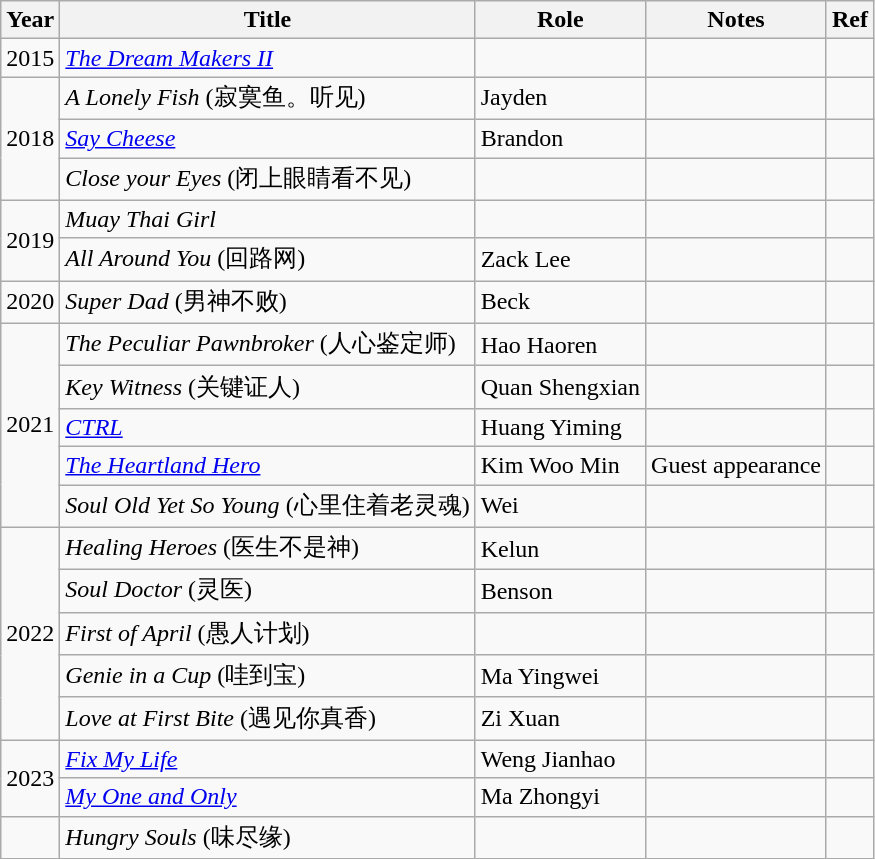<table class="wikitable sortable">
<tr>
<th>Year</th>
<th>Title</th>
<th>Role</th>
<th class="unsortable">Notes</th>
<th class="unsortable">Ref</th>
</tr>
<tr>
<td>2015</td>
<td><em><a href='#'>The Dream Makers II</a></em></td>
<td></td>
<td></td>
<td></td>
</tr>
<tr>
<td rowspan="3">2018</td>
<td><em>A Lonely Fish</em> (寂寞鱼。听见)</td>
<td>Jayden</td>
<td></td>
<td></td>
</tr>
<tr>
<td><em><a href='#'>Say Cheese</a></em></td>
<td>Brandon</td>
<td></td>
<td></td>
</tr>
<tr>
<td><em>Close your Eyes</em> (闭上眼睛看不见)</td>
<td></td>
<td></td>
<td></td>
</tr>
<tr>
<td rowspan="2">2019</td>
<td><em>Muay Thai Girl</em></td>
<td></td>
<td></td>
<td></td>
</tr>
<tr>
<td><em>All Around You</em> (回路网)</td>
<td>Zack Lee</td>
<td></td>
<td></td>
</tr>
<tr>
<td>2020</td>
<td><em>Super Dad</em> (男神不败)</td>
<td>Beck</td>
<td></td>
<td></td>
</tr>
<tr>
<td rowspan="5">2021</td>
<td><em>The Peculiar Pawnbroker</em> (人心鉴定师)</td>
<td>Hao Haoren</td>
<td></td>
<td></td>
</tr>
<tr>
<td><em>Key Witness</em> (关键证人)</td>
<td>Quan Shengxian</td>
<td></td>
<td></td>
</tr>
<tr>
<td><em><a href='#'>CTRL</a></em></td>
<td>Huang Yiming</td>
<td></td>
<td></td>
</tr>
<tr>
<td><em><a href='#'>The Heartland Hero</a></em></td>
<td>Kim Woo Min</td>
<td>Guest appearance</td>
<td></td>
</tr>
<tr>
<td><em>Soul Old Yet So Young</em> (心里住着老灵魂)</td>
<td>Wei</td>
<td></td>
<td></td>
</tr>
<tr>
<td rowspan="5">2022</td>
<td><em>Healing Heroes</em> (医生不是神)</td>
<td>Kelun</td>
<td></td>
<td></td>
</tr>
<tr>
<td><em>Soul Doctor</em> (灵医)</td>
<td>Benson</td>
<td></td>
<td></td>
</tr>
<tr>
<td><em>First of April</em> (愚人计划)</td>
<td></td>
<td></td>
<td></td>
</tr>
<tr>
<td><em>Genie in a Cup</em> (哇到宝)</td>
<td>Ma Yingwei</td>
<td></td>
<td></td>
</tr>
<tr>
<td><em>Love at First Bite</em> (遇见你真香)</td>
<td>Zi Xuan</td>
<td></td>
<td></td>
</tr>
<tr>
<td rowspan="2">2023</td>
<td><em><a href='#'>Fix My Life</a></em></td>
<td>Weng Jianhao</td>
<td></td>
<td></td>
</tr>
<tr>
<td><em><a href='#'>My One and Only</a></em></td>
<td>Ma Zhongyi</td>
<td></td>
<td></td>
</tr>
<tr>
<td></td>
<td><em>Hungry Souls</em> (味尽缘)</td>
<td></td>
<td></td>
<td></td>
</tr>
</table>
